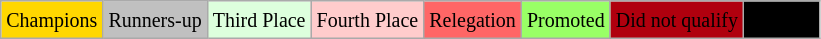<table class="wikitable">
<tr>
<td bgcolor=gold><small>Champions</small></td>
<td bgcolor=silver><small>Runners-up</small></td>
<td bgcolor="#DDFFDD"><small>Third Place</small></td>
<td bgcolor="#FFCCCC"><small>Fourth Place</small></td>
<td bgcolor="#FF6666"><small>Relegation</small></td>
<td bgcolor="#99FF66"><small>Promoted</small></td>
<td bgcolor="#Bronze"><small>Did not qualify</small></td>
<td bgcolor="#000000"><small><span>not held</span></small></td>
</tr>
</table>
